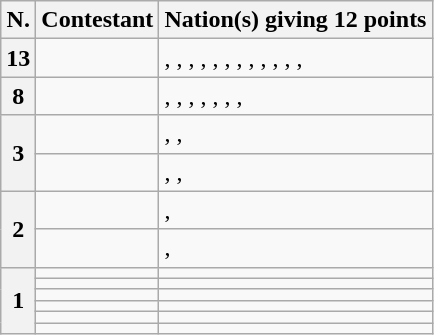<table class="wikitable plainrowheaders">
<tr>
<th scope="col">N.</th>
<th scope="col">Contestant</th>
<th scope="col">Nation(s) giving 12 points</th>
</tr>
<tr>
<th scope="row">13</th>
<td><strong></strong></td>
<td>, , , , , , , , , , , , </td>
</tr>
<tr>
<th scope="row">8</th>
<td></td>
<td>, , , , , , , </td>
</tr>
<tr>
<th scope="row" rowspan="2">3</th>
<td></td>
<td>, , </td>
</tr>
<tr>
<td></td>
<td>, , </td>
</tr>
<tr>
<th scope="row" rowspan="2">2</th>
<td></td>
<td>, </td>
</tr>
<tr>
<td></td>
<td>, </td>
</tr>
<tr>
<th scope="row" rowspan="6">1</th>
<td></td>
<td></td>
</tr>
<tr>
<td></td>
<td></td>
</tr>
<tr>
<td></td>
<td></td>
</tr>
<tr>
<td></td>
<td></td>
</tr>
<tr>
<td></td>
<td></td>
</tr>
<tr>
<td></td>
<td></td>
</tr>
</table>
